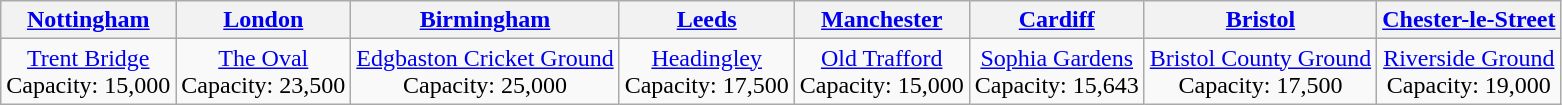<table class="wikitable" style="text-align:center;">
<tr>
<th><a href='#'>Nottingham</a></th>
<th><a href='#'>London</a></th>
<th><a href='#'>Birmingham</a></th>
<th><a href='#'>Leeds</a></th>
<th><a href='#'>Manchester</a></th>
<th><a href='#'>Cardiff</a></th>
<th><a href='#'>Bristol</a></th>
<th><a href='#'>Chester-le-Street</a></th>
</tr>
<tr>
<td><a href='#'>Trent Bridge</a><br>Capacity: 15,000</td>
<td><a href='#'>The Oval</a><br>Capacity: 23,500</td>
<td><a href='#'>Edgbaston Cricket Ground</a><br>Capacity: 25,000</td>
<td><a href='#'>Headingley</a><br>Capacity: 17,500</td>
<td><a href='#'>Old Trafford</a><br>Capacity: 15,000</td>
<td><a href='#'>Sophia Gardens</a><br>Capacity: 15,643</td>
<td><a href='#'>Bristol County Ground</a><br>Capacity: 17,500</td>
<td><a href='#'>Riverside Ground</a><br>Capacity: 19,000</td>
</tr>
</table>
